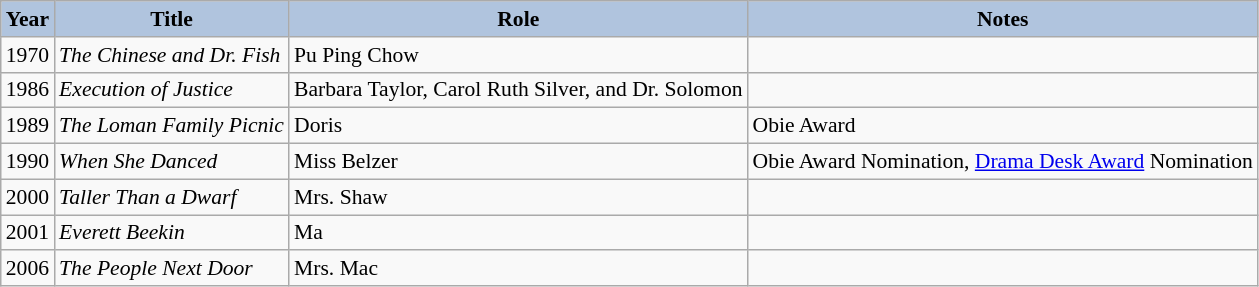<table class="wikitable" style="font-size:90%;">
<tr>
<th style="background:#B0C4DE;">Year</th>
<th style="background:#B0C4DE;">Title</th>
<th style="background:#B0C4DE;">Role</th>
<th style="background:#B0C4DE;">Notes</th>
</tr>
<tr>
<td>1970</td>
<td><em>The Chinese and Dr. Fish</em></td>
<td>Pu Ping Chow</td>
<td></td>
</tr>
<tr>
<td>1986</td>
<td><em>Execution of Justice</em></td>
<td>Barbara Taylor, Carol Ruth Silver, and Dr. Solomon</td>
<td></td>
</tr>
<tr>
<td>1989</td>
<td><em>The Loman Family Picnic</em></td>
<td>Doris</td>
<td>Obie Award</td>
</tr>
<tr>
<td>1990</td>
<td><em>When She Danced</em></td>
<td>Miss Belzer</td>
<td>Obie Award Nomination, <a href='#'>Drama Desk Award</a> Nomination</td>
</tr>
<tr>
<td>2000</td>
<td><em>Taller Than a Dwarf</em></td>
<td>Mrs. Shaw</td>
<td></td>
</tr>
<tr>
<td>2001</td>
<td><em>Everett Beekin</em></td>
<td>Ma</td>
<td></td>
</tr>
<tr>
<td>2006</td>
<td><em>The People Next Door</em></td>
<td>Mrs. Mac</td>
<td></td>
</tr>
</table>
